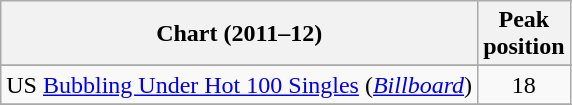<table class="wikitable sortable">
<tr>
<th scope="col">Chart (2011–12)</th>
<th scope="col">Peak<br>position</th>
</tr>
<tr>
</tr>
<tr>
</tr>
<tr>
</tr>
<tr>
<td>US <a href='#'>Bubbling Under Hot 100 Singles</a> (<em><a href='#'>Billboard</a></em>)</td>
<td style="text-align:center;">18</td>
</tr>
<tr>
</tr>
<tr>
</tr>
</table>
